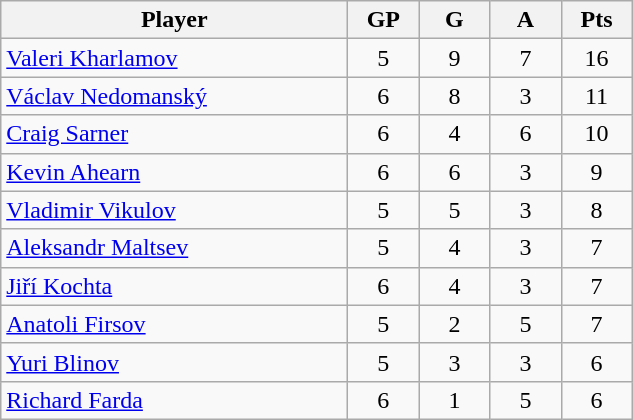<table class="wikitable" style="text-align:center; padding: 3px; border-spacing: 0; border: 0;">
<tr>
<th style="width: 14em;">Player</th>
<th style="width: 2.5em;">GP</th>
<th style="width: 2.5em;">G</th>
<th style="width: 2.5em;">A</th>
<th style="width: 2.5em;">Pts</th>
</tr>
<tr>
<td style="text-align: left;"> <a href='#'>Valeri Kharlamov</a></td>
<td>5</td>
<td>9</td>
<td>7</td>
<td>16</td>
</tr>
<tr>
<td style="text-align: left;"> <a href='#'>Václav Nedomanský</a></td>
<td>6</td>
<td>8</td>
<td>3</td>
<td>11</td>
</tr>
<tr>
<td style="text-align: left;"> <a href='#'>Craig Sarner</a></td>
<td>6</td>
<td>4</td>
<td>6</td>
<td>10</td>
</tr>
<tr>
<td style="text-align: left;"> <a href='#'>Kevin Ahearn</a></td>
<td>6</td>
<td>6</td>
<td>3</td>
<td>9</td>
</tr>
<tr>
<td style="text-align: left;"> <a href='#'>Vladimir Vikulov</a></td>
<td>5</td>
<td>5</td>
<td>3</td>
<td>8</td>
</tr>
<tr>
<td style="text-align: left;"> <a href='#'>Aleksandr Maltsev</a></td>
<td>5</td>
<td>4</td>
<td>3</td>
<td>7</td>
</tr>
<tr>
<td style="text-align: left;"> <a href='#'>Jiří Kochta</a></td>
<td>6</td>
<td>4</td>
<td>3</td>
<td>7</td>
</tr>
<tr>
<td style="text-align: left;"> <a href='#'>Anatoli Firsov</a></td>
<td>5</td>
<td>2</td>
<td>5</td>
<td>7</td>
</tr>
<tr>
<td style="text-align: left;"> <a href='#'>Yuri Blinov</a></td>
<td>5</td>
<td>3</td>
<td>3</td>
<td>6</td>
</tr>
<tr>
<td style="text-align: left;"> <a href='#'>Richard Farda</a></td>
<td>6</td>
<td>1</td>
<td>5</td>
<td>6</td>
</tr>
</table>
